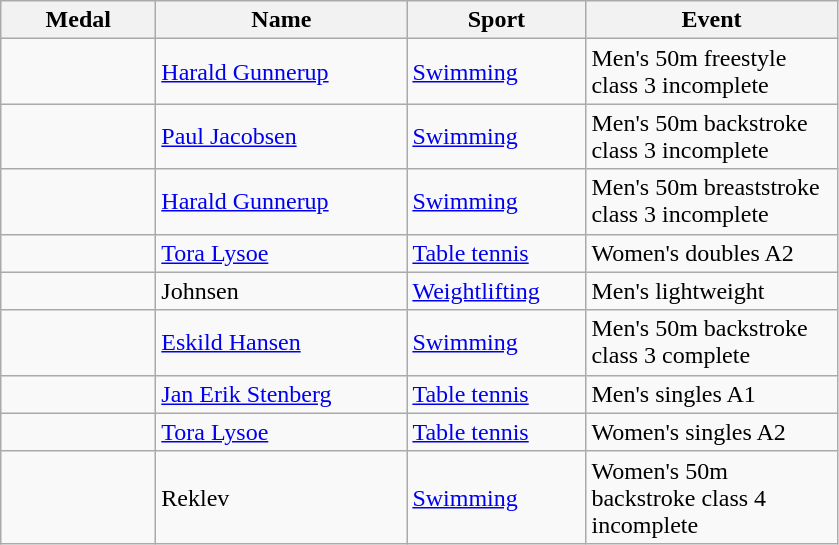<table class="wikitable">
<tr>
<th style="width:6em">Medal</th>
<th style="width:10em">Name</th>
<th style="width:7em">Sport</th>
<th style="width:10em">Event</th>
</tr>
<tr>
<td></td>
<td><a href='#'>Harald Gunnerup</a></td>
<td><a href='#'>Swimming</a></td>
<td>Men's 50m freestyle class 3 incomplete</td>
</tr>
<tr>
<td></td>
<td><a href='#'>Paul Jacobsen</a></td>
<td><a href='#'>Swimming</a></td>
<td>Men's 50m backstroke class 3 incomplete</td>
</tr>
<tr>
<td></td>
<td><a href='#'>Harald Gunnerup</a></td>
<td><a href='#'>Swimming</a></td>
<td>Men's 50m breaststroke class 3 incomplete</td>
</tr>
<tr>
<td></td>
<td><a href='#'>Tora Lysoe</a></td>
<td><a href='#'>Table tennis</a></td>
<td>Women's doubles A2</td>
</tr>
<tr>
<td></td>
<td>Johnsen</td>
<td><a href='#'>Weightlifting</a></td>
<td>Men's lightweight</td>
</tr>
<tr>
<td></td>
<td><a href='#'>Eskild Hansen</a></td>
<td><a href='#'>Swimming</a></td>
<td>Men's 50m backstroke class 3 complete</td>
</tr>
<tr>
<td></td>
<td><a href='#'>Jan Erik Stenberg</a></td>
<td><a href='#'>Table tennis</a></td>
<td>Men's singles A1</td>
</tr>
<tr>
<td></td>
<td><a href='#'>Tora Lysoe</a></td>
<td><a href='#'>Table tennis</a></td>
<td>Women's singles A2</td>
</tr>
<tr>
<td></td>
<td>Reklev</td>
<td><a href='#'>Swimming</a></td>
<td>Women's 50m backstroke class 4 incomplete</td>
</tr>
</table>
